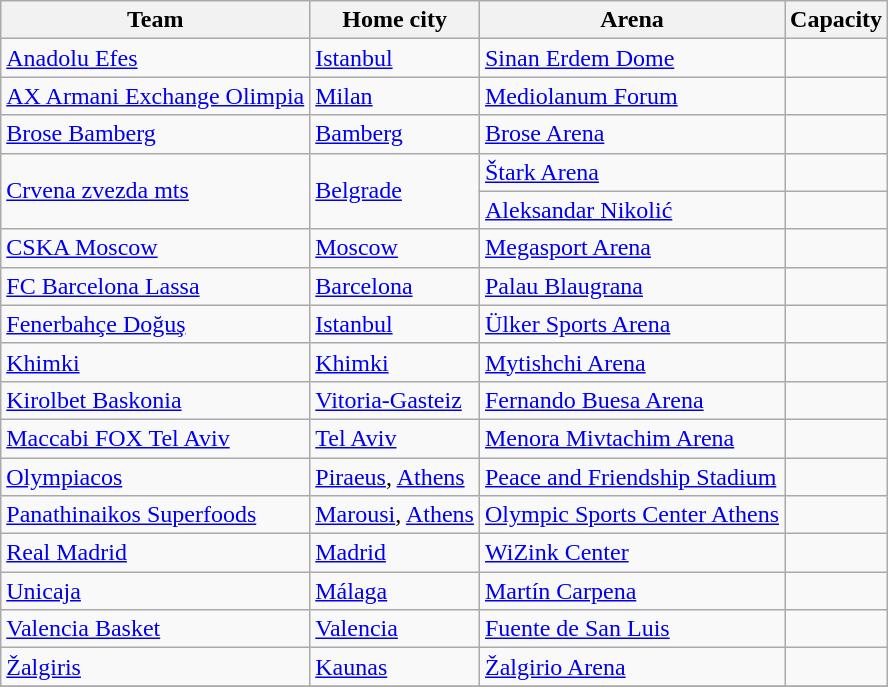<table class="wikitable sortable">
<tr>
<th>Team</th>
<th>Home city</th>
<th>Arena</th>
<th>Capacity</th>
</tr>
<tr>
<td> <a href='#'>Anadolu Efes</a></td>
<td><a href='#'>Istanbul</a></td>
<td><a href='#'>Sinan Erdem Dome</a></td>
<td style="text-align:center"></td>
</tr>
<tr>
<td> <a href='#'>AX Armani Exchange Olimpia</a></td>
<td><a href='#'>Milan</a></td>
<td><a href='#'>Mediolanum Forum</a></td>
<td style="text-align:center"></td>
</tr>
<tr>
<td> <a href='#'>Brose Bamberg</a></td>
<td><a href='#'>Bamberg</a></td>
<td><a href='#'>Brose Arena</a></td>
<td style="text-align:center"></td>
</tr>
<tr>
<td rowspan=2> <a href='#'>Crvena zvezda mts</a></td>
<td rowspan=2><a href='#'>Belgrade</a></td>
<td><a href='#'>Štark Arena</a></td>
<td style="text-align:center"></td>
</tr>
<tr>
<td><a href='#'>Aleksandar Nikolić</a></td>
<td style="text-align:center"></td>
</tr>
<tr>
<td> <a href='#'>CSKA Moscow</a></td>
<td><a href='#'>Moscow</a></td>
<td><a href='#'>Megasport Arena</a></td>
<td style="text-align:center"></td>
</tr>
<tr>
<td> <a href='#'>FC Barcelona Lassa</a></td>
<td><a href='#'>Barcelona</a></td>
<td><a href='#'>Palau Blaugrana</a></td>
<td style="text-align:center"></td>
</tr>
<tr>
<td> <a href='#'>Fenerbahçe Doğuş</a></td>
<td><a href='#'>Istanbul</a></td>
<td><a href='#'>Ülker Sports Arena</a></td>
<td style="text-align:center"></td>
</tr>
<tr>
<td> <a href='#'>Khimki</a></td>
<td><a href='#'>Khimki</a></td>
<td><a href='#'>Mytishchi Arena</a></td>
<td style="text-align:center"></td>
</tr>
<tr>
<td> <a href='#'>Kirolbet Baskonia</a></td>
<td><a href='#'>Vitoria-Gasteiz</a></td>
<td><a href='#'>Fernando Buesa Arena</a></td>
<td style="text-align:center"></td>
</tr>
<tr>
<td> <a href='#'>Maccabi FOX Tel Aviv</a></td>
<td><a href='#'>Tel Aviv</a></td>
<td><a href='#'>Menora Mivtachim Arena</a></td>
<td style="text-align:center"></td>
</tr>
<tr>
<td> <a href='#'>Olympiacos</a></td>
<td><a href='#'>Piraeus</a>, <a href='#'>Athens</a></td>
<td><a href='#'>Peace and Friendship Stadium</a></td>
<td style="text-align:center"></td>
</tr>
<tr>
<td> <a href='#'>Panathinaikos Superfoods</a></td>
<td><a href='#'>Marousi</a>, <a href='#'>Athens</a></td>
<td><a href='#'>Olympic Sports Center Athens</a></td>
<td style="text-align:center"></td>
</tr>
<tr>
<td> <a href='#'>Real Madrid</a></td>
<td><a href='#'>Madrid</a></td>
<td><a href='#'>WiZink Center</a></td>
<td style="text-align:center"></td>
</tr>
<tr>
<td> <a href='#'>Unicaja</a></td>
<td><a href='#'>Málaga</a></td>
<td><a href='#'>Martín Carpena</a></td>
<td style="text-align:center"></td>
</tr>
<tr>
<td> <a href='#'>Valencia Basket</a></td>
<td><a href='#'>Valencia</a></td>
<td><a href='#'>Fuente de San Luis</a></td>
<td style="text-align:center"></td>
</tr>
<tr>
<td> <a href='#'>Žalgiris</a></td>
<td><a href='#'>Kaunas</a></td>
<td><a href='#'>Žalgirio Arena</a></td>
<td style="text-align:center"></td>
</tr>
<tr>
</tr>
</table>
